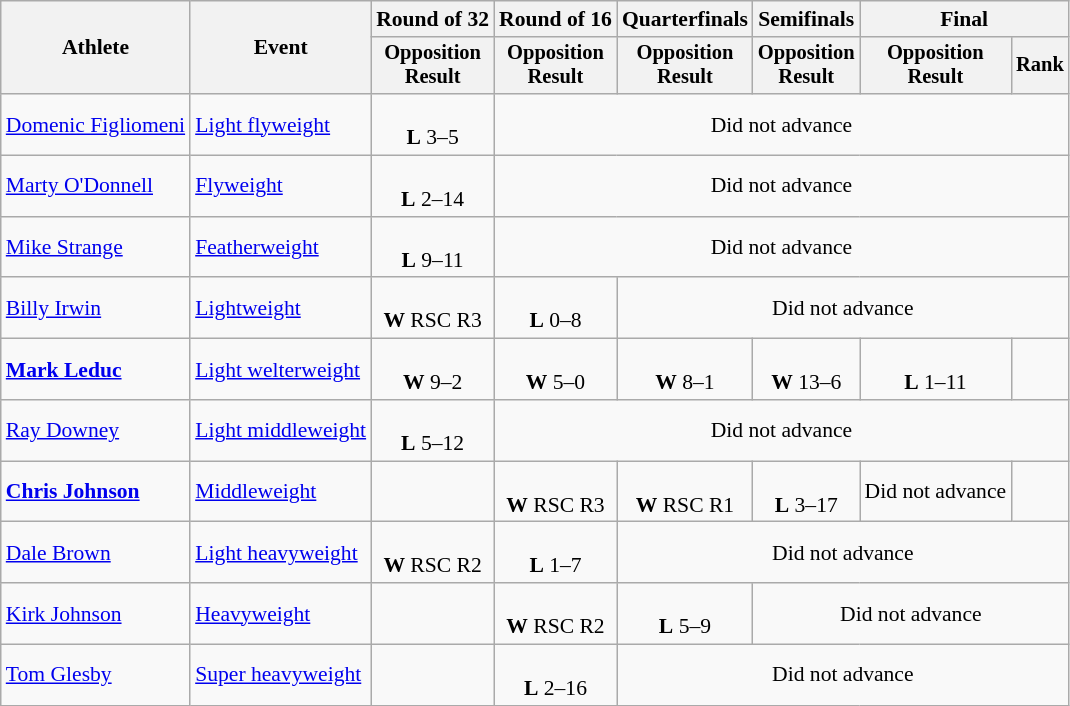<table class="wikitable" style="font-size:90%">
<tr>
<th rowspan="2">Athlete</th>
<th rowspan="2">Event</th>
<th>Round of 32</th>
<th>Round of 16</th>
<th>Quarterfinals</th>
<th>Semifinals</th>
<th colspan=2>Final</th>
</tr>
<tr style="font-size:95%">
<th>Opposition<br>Result</th>
<th>Opposition<br>Result</th>
<th>Opposition<br>Result</th>
<th>Opposition<br>Result</th>
<th>Opposition<br>Result</th>
<th>Rank</th>
</tr>
<tr align=center>
<td align=left><a href='#'>Domenic Figliomeni</a></td>
<td align=left><a href='#'>Light flyweight</a></td>
<td><br><strong>L</strong> 3–5</td>
<td colspan=5>Did not advance</td>
</tr>
<tr align=center>
<td align=left><a href='#'>Marty O'Donnell</a></td>
<td align=left><a href='#'>Flyweight</a></td>
<td><br><strong>L</strong> 2–14</td>
<td colspan=5>Did not advance</td>
</tr>
<tr align=center>
<td align=left><a href='#'>Mike Strange</a></td>
<td align=left><a href='#'>Featherweight</a></td>
<td><br><strong>L</strong> 9–11</td>
<td colspan=5>Did not advance</td>
</tr>
<tr align=center>
<td align=left><a href='#'>Billy Irwin</a></td>
<td align=left><a href='#'>Lightweight</a></td>
<td><br><strong>W</strong> RSC R3</td>
<td><br><strong>L</strong> 0–8</td>
<td colspan=4>Did not advance</td>
</tr>
<tr align=center>
<td align=left><strong><a href='#'>Mark Leduc</a></strong></td>
<td align=left><a href='#'>Light welterweight</a></td>
<td><br><strong>W</strong> 9–2</td>
<td><br><strong>W</strong> 5–0</td>
<td><br><strong>W</strong> 8–1</td>
<td><br><strong>W</strong> 13–6</td>
<td><br><strong>L</strong> 1–11</td>
<td></td>
</tr>
<tr align=center>
<td align=left><a href='#'>Ray Downey</a></td>
<td align=left><a href='#'>Light middleweight</a></td>
<td><br><strong>L</strong> 5–12</td>
<td colspan=5>Did not advance</td>
</tr>
<tr align=center>
<td align=left><strong><a href='#'>Chris Johnson</a></strong></td>
<td align=left><a href='#'>Middleweight</a></td>
<td></td>
<td><br><strong>W</strong> RSC R3</td>
<td><br><strong>W</strong> RSC R1</td>
<td><br><strong>L</strong> 3–17</td>
<td>Did not advance</td>
<td></td>
</tr>
<tr align=center>
<td align=left><a href='#'>Dale Brown</a></td>
<td align=left><a href='#'>Light heavyweight</a></td>
<td><br><strong>W</strong> RSC R2</td>
<td><br><strong>L</strong> 1–7</td>
<td colspan=4>Did not advance</td>
</tr>
<tr align=center>
<td align=left><a href='#'>Kirk Johnson</a></td>
<td align=left><a href='#'>Heavyweight</a></td>
<td></td>
<td><br><strong>W</strong> RSC R2</td>
<td><br><strong>L</strong> 5–9</td>
<td colspan=3>Did not advance</td>
</tr>
<tr align=center>
<td align=left><a href='#'>Tom Glesby</a></td>
<td align=left><a href='#'>Super heavyweight</a></td>
<td></td>
<td><br><strong>L</strong> 2–16</td>
<td colspan=4>Did not advance</td>
</tr>
</table>
